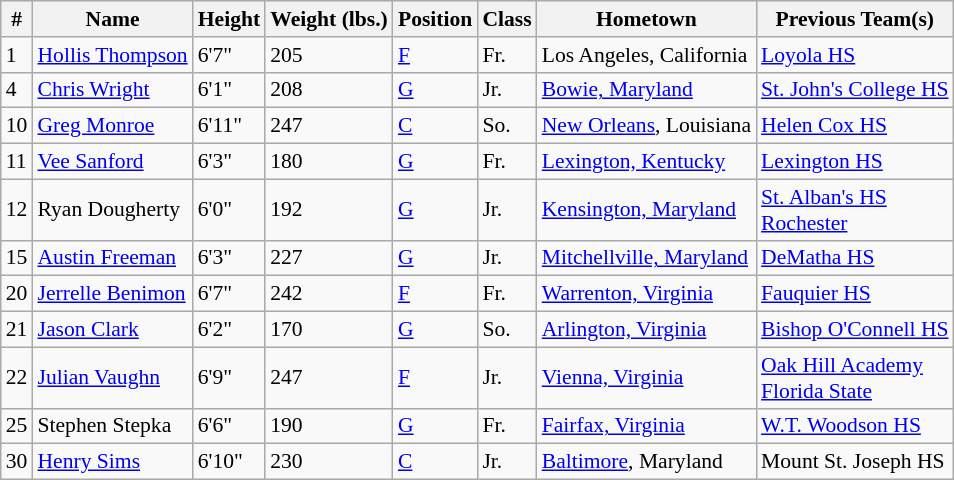<table class="wikitable" style="font-size: 90%">
<tr>
<th>#</th>
<th>Name</th>
<th>Height</th>
<th>Weight (lbs.)</th>
<th>Position</th>
<th>Class</th>
<th>Hometown</th>
<th>Previous Team(s)</th>
</tr>
<tr>
<td>1</td>
<td><a href='#'>Hollis Thompson</a></td>
<td>6'7"</td>
<td>205</td>
<td><a href='#'>F</a></td>
<td>Fr.</td>
<td>Los Angeles, California</td>
<td><a href='#'>Loyola HS</a></td>
</tr>
<tr>
<td>4</td>
<td><a href='#'>Chris Wright</a></td>
<td>6'1"</td>
<td>208</td>
<td><a href='#'>G</a></td>
<td>Jr.</td>
<td><a href='#'>Bowie, Maryland</a></td>
<td><a href='#'>St. John's College HS</a></td>
</tr>
<tr>
<td>10</td>
<td><a href='#'>Greg Monroe</a></td>
<td>6'11"</td>
<td>247</td>
<td><a href='#'>C</a></td>
<td>So.</td>
<td><a href='#'>New Orleans</a>, Louisiana</td>
<td><a href='#'>Helen Cox HS</a></td>
</tr>
<tr>
<td>11</td>
<td><a href='#'>Vee Sanford</a></td>
<td>6'3"</td>
<td>180</td>
<td><a href='#'>G</a></td>
<td>Fr.</td>
<td><a href='#'>Lexington, Kentucky</a></td>
<td><a href='#'>Lexington HS</a></td>
</tr>
<tr>
<td>12</td>
<td>Ryan Dougherty</td>
<td>6'0"</td>
<td>192</td>
<td><a href='#'>G</a></td>
<td>Jr.</td>
<td><a href='#'>Kensington, Maryland</a></td>
<td><a href='#'>St. Alban's HS</a><br><a href='#'>Rochester</a></td>
</tr>
<tr>
<td>15</td>
<td><a href='#'>Austin Freeman</a></td>
<td>6'3"</td>
<td>227</td>
<td><a href='#'>G</a></td>
<td>Jr.</td>
<td><a href='#'>Mitchellville, Maryland</a></td>
<td><a href='#'>DeMatha HS</a></td>
</tr>
<tr>
<td>20</td>
<td><a href='#'>Jerrelle Benimon</a></td>
<td>6'7"</td>
<td>242</td>
<td><a href='#'>F</a></td>
<td>Fr.</td>
<td><a href='#'>Warrenton, Virginia</a></td>
<td><a href='#'>Fauquier HS</a></td>
</tr>
<tr>
<td>21</td>
<td><a href='#'>Jason Clark</a></td>
<td>6'2"</td>
<td>170</td>
<td><a href='#'>G</a></td>
<td>So.</td>
<td><a href='#'>Arlington, Virginia</a></td>
<td><a href='#'>Bishop O'Connell HS</a></td>
</tr>
<tr>
<td>22</td>
<td><a href='#'>Julian Vaughn</a></td>
<td>6'9"</td>
<td>247</td>
<td><a href='#'>F</a></td>
<td>Jr.</td>
<td><a href='#'>Vienna, Virginia</a></td>
<td><a href='#'>Oak Hill Academy</a><br><a href='#'>Florida State</a></td>
</tr>
<tr>
<td>25</td>
<td>Stephen Stepka</td>
<td>6'6"</td>
<td>190</td>
<td><a href='#'>G</a></td>
<td>Fr.</td>
<td><a href='#'>Fairfax, Virginia</a></td>
<td><a href='#'>W.T. Woodson HS</a></td>
</tr>
<tr>
<td>30</td>
<td><a href='#'>Henry Sims</a></td>
<td>6'10"</td>
<td>230</td>
<td><a href='#'>C</a></td>
<td>Jr.</td>
<td><a href='#'>Baltimore</a>, Maryland</td>
<td>Mount St. Joseph HS</td>
</tr>
</table>
